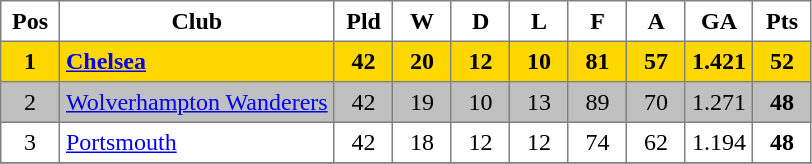<table class="toccolours" border="1" cellpadding="4" cellspacing="0" style="text-align:center; border-collapse: collapse; margin:0;">
<tr>
<th width=30>Pos</th>
<th>Club</th>
<th width=30>Pld</th>
<th width=30>W</th>
<th width=30>D</th>
<th width=30>L</th>
<th width=30>F</th>
<th width=30>A</th>
<th width=30>GA</th>
<th width=30>Pts</th>
</tr>
<tr bgcolor="gold">
<td><strong>1</strong></td>
<td align=left><strong><a href='#'>Chelsea</a></strong></td>
<td><strong>42</strong></td>
<td><strong>20</strong></td>
<td><strong>12</strong></td>
<td><strong>10</strong></td>
<td><strong>81</strong></td>
<td><strong>57</strong></td>
<td><strong>1.421</strong></td>
<td><strong>52</strong></td>
</tr>
<tr bgcolor="silver">
<td>2</td>
<td align=left><a href='#'>Wolverhampton Wanderers</a></td>
<td>42</td>
<td>19</td>
<td>10</td>
<td>13</td>
<td>89</td>
<td>70</td>
<td>1.271</td>
<td><strong>48</strong></td>
</tr>
<tr>
<td>3</td>
<td align=left><a href='#'>Portsmouth</a></td>
<td>42</td>
<td>18</td>
<td>12</td>
<td>12</td>
<td>74</td>
<td>62</td>
<td>1.194</td>
<td><strong>48</strong></td>
</tr>
<tr>
</tr>
</table>
